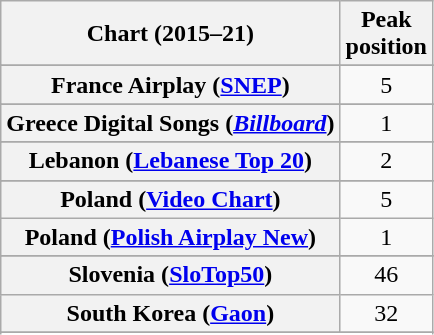<table class="wikitable sortable plainrowheaders" style="text-align:center">
<tr>
<th scope="col">Chart (2015–21)</th>
<th scope="col">Peak<br>position</th>
</tr>
<tr>
</tr>
<tr>
</tr>
<tr>
</tr>
<tr>
</tr>
<tr>
</tr>
<tr>
</tr>
<tr>
</tr>
<tr>
</tr>
<tr>
</tr>
<tr>
</tr>
<tr>
</tr>
<tr>
</tr>
<tr>
<th scope="row">France Airplay (<a href='#'>SNEP</a>)</th>
<td style="text-align:center;">5</td>
</tr>
<tr>
</tr>
<tr>
</tr>
<tr>
<th scope="row">Greece Digital Songs (<em><a href='#'>Billboard</a></em>)</th>
<td align=center>1</td>
</tr>
<tr>
</tr>
<tr>
</tr>
<tr>
</tr>
<tr>
</tr>
<tr>
</tr>
<tr>
</tr>
<tr>
</tr>
<tr>
<th scope="row">Lebanon (<a href='#'>Lebanese Top 20</a>)</th>
<td>2</td>
</tr>
<tr>
</tr>
<tr>
</tr>
<tr>
</tr>
<tr>
</tr>
<tr>
<th scope="row">Poland (<a href='#'>Video Chart</a>)</th>
<td>5</td>
</tr>
<tr>
<th scope="row">Poland (<a href='#'>Polish Airplay New</a>)</th>
<td>1</td>
</tr>
<tr>
</tr>
<tr>
</tr>
<tr>
</tr>
<tr>
<th scope="row">Slovenia (<a href='#'>SloTop50</a>)</th>
<td>46</td>
</tr>
<tr>
<th scope="row">South Korea (<a href='#'>Gaon</a>)</th>
<td>32</td>
</tr>
<tr>
</tr>
<tr>
</tr>
<tr>
</tr>
<tr>
</tr>
<tr>
</tr>
<tr>
</tr>
<tr>
</tr>
<tr>
</tr>
<tr>
</tr>
<tr>
</tr>
<tr>
</tr>
<tr>
</tr>
</table>
